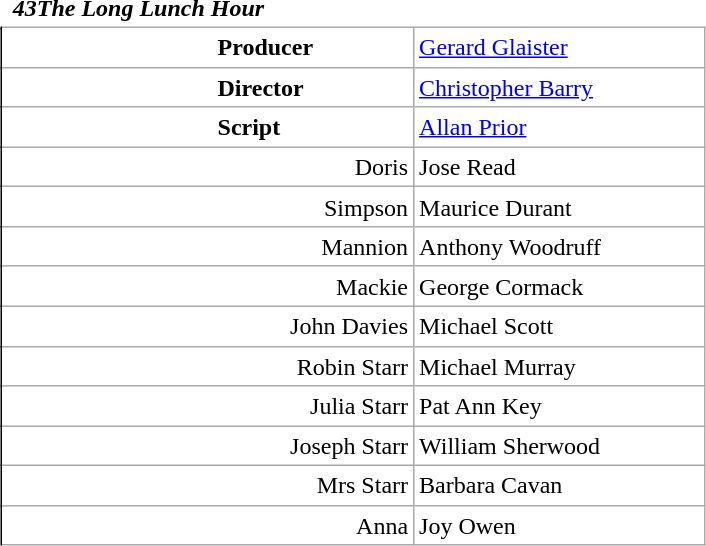<table class="wikitable mw-collapsible mw-collapsed" style="vertical-align:top;margin:auto 2em;line-height:1.2;min-width:33em;display: inline-table;background-color:inherit;border:none;">
<tr>
<td class=unsortable style="border:hidden;line-height:1.67;text-align:center;margin-left:-1em;padding-left:0.5em;min-width:1.0em;"></td>
<td class=unsortable style="border:none;padding-left:0.5em;text-align:left;min-width:16.5em;font-weight:700;font-style:italic;">43The Long Lunch Hour</td>
<td class=unsortable style="border:none;text-align:right;font-weight:normal;font-family:Courier;font-size:95%;letter-spacing:-1pt;min-width:8.5em;padding-right:0.2em;"></td>
<td class=unsortable style="border:hidden;min-width:3.5em;padding-left:0;"></td>
<td class=unsortable style="border:hidden;min-width:3.5em;font-size:95%;"></td>
</tr>
<tr>
<td rowspan=100 style="border:none thin;border-right-style :solid;"></td>
</tr>
<tr>
<td style="text-align:left;padding-left:9.0em;font-weight:bold;">Producer</td>
<td colspan=2><a href='#'>Gerard Glaister</a></td>
</tr>
<tr>
<td style="text-align:left;padding-left:9.0em;font-weight:bold;">Director</td>
<td colspan=2><a href='#'>Christopher Barry</a></td>
</tr>
<tr>
<td style="text-align:left;padding-left:9.0em;font-weight:bold;">Script</td>
<td colspan=2><a href='#'>Allan Prior</a></td>
</tr>
<tr>
<td style="text-align:right;">Doris</td>
<td colspan=2>Jose Read</td>
</tr>
<tr>
<td style="text-align:right;">Simpson</td>
<td colspan=2>Maurice Durant</td>
</tr>
<tr>
<td style="text-align:right;">Mannion</td>
<td colspan=2>Anthony Woodruff</td>
</tr>
<tr>
<td style="text-align:right;">Mackie</td>
<td colspan=2>George Cormack</td>
</tr>
<tr>
<td style="text-align:right;">John Davies</td>
<td colspan=2>Michael Scott</td>
</tr>
<tr>
<td style="text-align:right;">Robin Starr</td>
<td colspan=2>Michael Murray</td>
</tr>
<tr>
<td style="text-align:right;">Julia Starr</td>
<td colspan=2>Pat Ann Key</td>
</tr>
<tr>
<td style="text-align:right;">Joseph Starr</td>
<td colspan=2>William Sherwood</td>
</tr>
<tr>
<td style="text-align:right;">Mrs Starr</td>
<td colspan=2>Barbara Cavan</td>
</tr>
<tr>
<td style="text-align:right;">Anna</td>
<td colspan=2>Joy Owen</td>
</tr>
</table>
